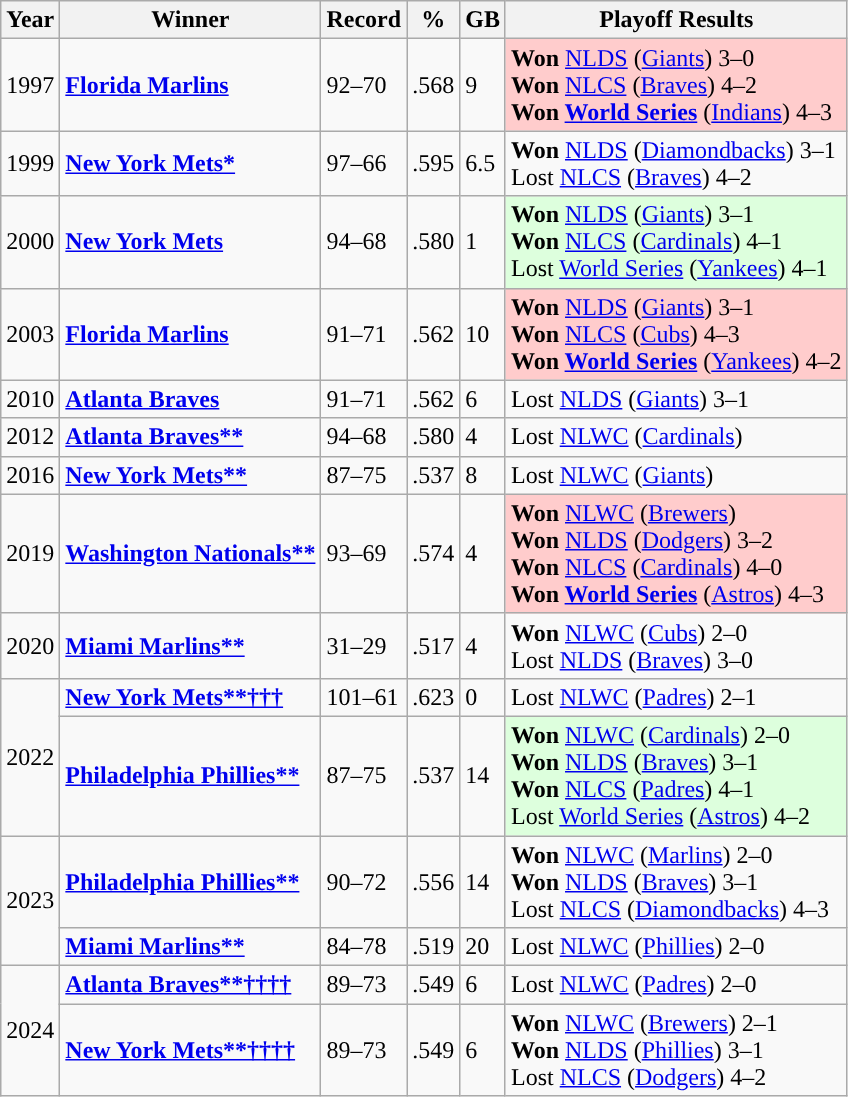<table class="wikitable">
<tr>
<th>Year</th>
<th>Winner</th>
<th>Record</th>
<th>%</th>
<th>GB</th>
<th>Playoff Results</th>
</tr>
<tr>
<td>1997</td>
<td><strong><a href='#'><span>Florida Marlins</span></a></strong></td>
<td>92–70</td>
<td>.568</td>
<td>9</td>
<td bgcolor="#ffcccc"><strong>Won</strong> <a href='#'>NLDS</a> (<a href='#'>Giants</a>) 3–0<br><strong>Won</strong> <a href='#'>NLCS</a> (<a href='#'>Braves</a>) 4–2<br><strong>Won <a href='#'>World Series</a></strong> (<a href='#'>Indians</a>) 4–3</td>
</tr>
<tr>
<td>1999</td>
<td><strong><a href='#'><span>New York Mets*</span></a></strong></td>
<td>97–66</td>
<td>.595</td>
<td>6.5</td>
<td><strong>Won</strong> <a href='#'>NLDS</a> (<a href='#'>Diamondbacks</a>) 3–1<br>Lost <a href='#'>NLCS</a> (<a href='#'>Braves</a>) 4–2</td>
</tr>
<tr>
<td>2000</td>
<td><strong><a href='#'><span>New York Mets</span></a></strong></td>
<td>94–68</td>
<td>.580</td>
<td>1</td>
<td bgcolor="#ddffdd"><strong>Won</strong> <a href='#'>NLDS</a> (<a href='#'>Giants</a>) 3–1<br><strong>Won</strong> <a href='#'>NLCS</a> (<a href='#'>Cardinals</a>) 4–1<br>Lost <a href='#'>World Series</a> (<a href='#'>Yankees</a>) 4–1</td>
</tr>
<tr>
<td>2003</td>
<td><strong><a href='#'><span>Florida Marlins</span></a></strong></td>
<td>91–71</td>
<td>.562</td>
<td>10</td>
<td bgcolor="#ffcccc"><strong>Won</strong> <a href='#'>NLDS</a> (<a href='#'>Giants</a>) 3–1<br><strong>Won</strong> <a href='#'>NLCS</a> (<a href='#'>Cubs</a>) 4–3<br><strong>Won <a href='#'>World Series</a></strong> (<a href='#'>Yankees</a>) 4–2</td>
</tr>
<tr>
<td>2010</td>
<td><strong><a href='#'><span>Atlanta Braves</span></a></strong></td>
<td>91–71</td>
<td>.562</td>
<td>6</td>
<td>Lost <a href='#'>NLDS</a> (<a href='#'>Giants</a>) 3–1</td>
</tr>
<tr>
<td>2012</td>
<td><strong><a href='#'><span>Atlanta Braves**</span></a></strong></td>
<td>94–68</td>
<td>.580</td>
<td>4</td>
<td>Lost <a href='#'>NLWC</a> (<a href='#'>Cardinals</a>)</td>
</tr>
<tr>
<td>2016</td>
<td><strong><a href='#'><span>New York Mets**</span></a></strong></td>
<td>87–75</td>
<td>.537</td>
<td>8</td>
<td>Lost <a href='#'>NLWC</a> (<a href='#'>Giants</a>)</td>
</tr>
<tr>
<td>2019</td>
<td><strong><a href='#'><span>Washington Nationals**</span></a></strong></td>
<td>93–69</td>
<td>.574</td>
<td>4</td>
<td bgcolor="#ffcccc"><strong>Won</strong> <a href='#'>NLWC</a> (<a href='#'>Brewers</a>)<br><strong>Won</strong> <a href='#'>NLDS</a> (<a href='#'>Dodgers</a>) 3–2<br><strong>Won</strong> <a href='#'>NLCS</a> (<a href='#'>Cardinals</a>) 4–0<br><strong>Won <a href='#'>World Series</a></strong> (<a href='#'>Astros</a>) 4–3</td>
</tr>
<tr>
<td>2020</td>
<td><strong><a href='#'><span>Miami Marlins**</span></a></strong></td>
<td>31–29</td>
<td>.517</td>
<td>4</td>
<td><strong>Won</strong> <a href='#'>NLWC</a> (<a href='#'>Cubs</a>) 2–0<br>Lost <a href='#'>NLDS</a> (<a href='#'>Braves</a>) 3–0</td>
</tr>
<tr>
<td rowspan=2>2022</td>
<td><strong><a href='#'><span>New York Mets**†††</span></a></strong></td>
<td>101–61</td>
<td>.623</td>
<td>0</td>
<td>Lost <a href='#'>NLWC</a> (<a href='#'>Padres</a>) 2–1</td>
</tr>
<tr>
<td><strong><a href='#'><span>Philadelphia Phillies**</span></a></strong></td>
<td>87–75</td>
<td>.537</td>
<td>14</td>
<td bgcolor="#ddffdd"><strong>Won</strong> <a href='#'>NLWC</a> (<a href='#'>Cardinals</a>) 2–0<br><strong>Won</strong> <a href='#'>NLDS</a> (<a href='#'>Braves</a>) 3–1<br><strong>Won</strong> <a href='#'>NLCS</a> (<a href='#'>Padres</a>) 4–1<br>Lost <a href='#'>World Series</a> (<a href='#'>Astros</a>) 4–2</td>
</tr>
<tr>
<td rowspan=2>2023</td>
<td><strong><a href='#'><span>Philadelphia Phillies**</span></a></strong></td>
<td>90–72</td>
<td>.556</td>
<td>14</td>
<td><strong>Won</strong> <a href='#'>NLWC</a> (<a href='#'>Marlins</a>) 2–0<br><strong>Won</strong> <a href='#'>NLDS</a> (<a href='#'>Braves</a>) 3–1<br>Lost <a href='#'>NLCS</a> (<a href='#'>Diamondbacks</a>) 4–3</td>
</tr>
<tr>
<td><strong><a href='#'><span>Miami Marlins**</span></a></strong></td>
<td>84–78</td>
<td>.519</td>
<td>20</td>
<td>Lost <a href='#'>NLWC</a> (<a href='#'>Phillies</a>) 2–0</td>
</tr>
<tr>
<td rowspan=2>2024</td>
<td><strong><a href='#'><span>Atlanta Braves**††††</span></a></strong></td>
<td>89–73</td>
<td>.549</td>
<td>6</td>
<td>Lost <a href='#'>NLWC</a> (<a href='#'>Padres</a>) 2–0</td>
</tr>
<tr>
<td><strong><a href='#'><span>New York Mets**††††</span></a></strong></td>
<td>89–73</td>
<td>.549</td>
<td>6</td>
<td><strong>Won</strong> <a href='#'>NLWC</a> (<a href='#'>Brewers</a>) 2–1<br><strong>Won</strong> <a href='#'>NLDS</a> (<a href='#'>Phillies</a>) 3–1<br>Lost <a href='#'>NLCS</a> (<a href='#'>Dodgers</a>) 4–2</td>
</tr>
</table>
